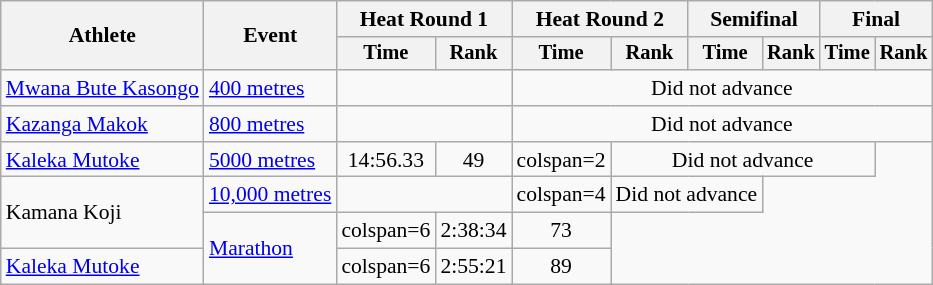<table class=wikitable style="font-size:90%; text-align:center">
<tr>
<th rowspan=2>Athlete</th>
<th rowspan=2>Event</th>
<th colspan=2>Heat Round 1</th>
<th colspan=2>Heat Round 2</th>
<th colspan=2>Semifinal</th>
<th colspan=2>Final</th>
</tr>
<tr style=font-size:95%>
<th>Time</th>
<th>Rank</th>
<th>Time</th>
<th>Rank</th>
<th>Time</th>
<th>Rank</th>
<th>Time</th>
<th>Rank</th>
</tr>
<tr align=center>
<td align=left><a href='#'>Mwana Bute Kasongo</a></td>
<td align=left><a href='#'>400 metres</a></td>
<td colspan=2></td>
<td colspan=6>Did not advance</td>
</tr>
<tr align=center>
<td align=left><a href='#'>Kazanga Makok</a></td>
<td align=left><a href='#'>800 metres</a></td>
<td colspan=2></td>
<td colspan=6>Did not advance</td>
</tr>
<tr align=center>
<td align=left><a href='#'>Kaleka Mutoke</a></td>
<td align=left><a href='#'>5000 metres</a></td>
<td>14:56.33</td>
<td>49</td>
<td>colspan=2</td>
<td colspan=4>Did not advance</td>
</tr>
<tr align=center>
<td align=left rowspan=2>Kamana Koji</td>
<td align=left><a href='#'>10,000 metres</a></td>
<td colspan=2></td>
<td>colspan=4</td>
<td colspan=2>Did not advance</td>
</tr>
<tr align=center>
<td align=left rowspan=2><a href='#'>Marathon</a></td>
<td>colspan=6</td>
<td>2:38:34</td>
<td>73</td>
</tr>
<tr align=center>
<td align=left><a href='#'>Kaleka Mutoke</a></td>
<td>colspan=6</td>
<td>2:55:21</td>
<td>89</td>
</tr>
</table>
